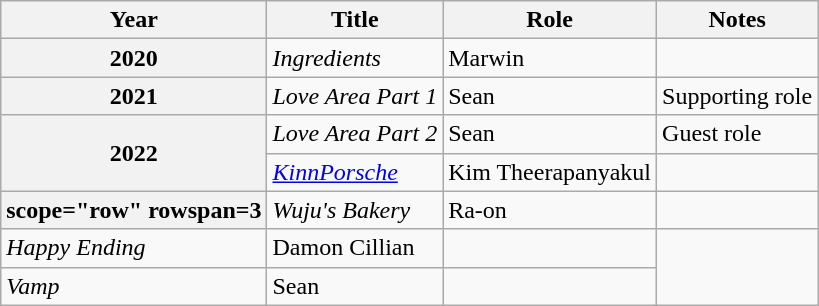<table class="wikitable sortable plainrowheaders">
<tr>
<th scope="col">Year</th>
<th scope="col">Title</th>
<th scope="col">Role</th>
<th scope="col">Notes</th>
</tr>
<tr>
<th scope="row">2020</th>
<td><em>Ingredients</em></td>
<td>Marwin</td>
<td></td>
</tr>
<tr>
<th scope="row">2021</th>
<td><em>Love Area Part 1</em></td>
<td>Sean</td>
<td>Supporting role</td>
</tr>
<tr>
<th scope="row" rowspan="2">2022</th>
<td><em>Love Area Part 2</em></td>
<td>Sean</td>
<td>Guest role</td>
</tr>
<tr>
<td><em><a href='#'>KinnPorsche</a></em></td>
<td>Kim Theerapanyakul</td>
<td></td>
</tr>
<tr>
<th>scope="row" rowspan=3 </th>
<td><em>Wuju's Bakery</em></td>
<td>Ra-on</td>
<td></td>
</tr>
<tr>
<td><em>Happy Ending</em></td>
<td>Damon Cillian</td>
<td></td>
</tr>
<tr>
<td><em>Vamp</em></td>
<td>Sean</td>
<td></td>
</tr>
</table>
